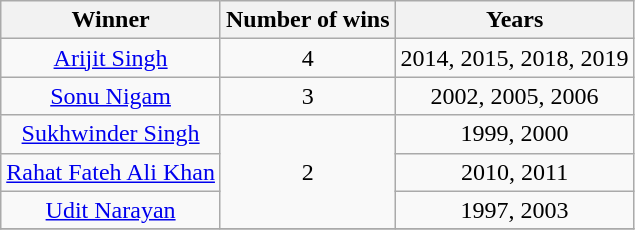<table class="sortable wikitable" style="text-align: center">
<tr>
<th>Winner</th>
<th>Number of wins</th>
<th>Years</th>
</tr>
<tr>
<td><a href='#'>Arijit Singh</a></td>
<td>4</td>
<td>2014, 2015, 2018, 2019</td>
</tr>
<tr>
<td><a href='#'>Sonu Nigam</a></td>
<td>3</td>
<td>2002, 2005, 2006</td>
</tr>
<tr>
<td><a href='#'>Sukhwinder Singh</a></td>
<td rowspan="3">2</td>
<td>1999, 2000</td>
</tr>
<tr>
<td><a href='#'>Rahat Fateh Ali Khan</a></td>
<td>2010, 2011</td>
</tr>
<tr>
<td><a href='#'>Udit Narayan</a></td>
<td>1997, 2003</td>
</tr>
<tr>
</tr>
</table>
